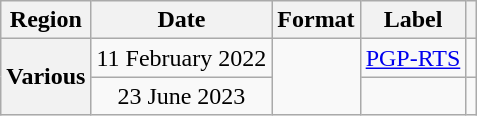<table class="wikitable plainrowheaders" style="text-align:center">
<tr>
<th>Region</th>
<th>Date</th>
<th>Format</th>
<th>Label</th>
<th></th>
</tr>
<tr>
<th rowspan="2" scope="row">Various</th>
<td>11 February 2022</td>
<td rowspan="2"></td>
<td><a href='#'>PGP-RTS</a></td>
<td></td>
</tr>
<tr>
<td>23 June 2023</td>
<td></td>
<td></td>
</tr>
</table>
